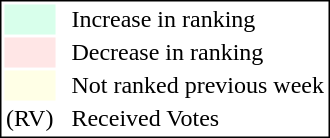<table style="border:1px solid black;">
<tr>
<td style="background:#D8FFEB; width:20px;"></td>
<td> </td>
<td>Increase in ranking</td>
</tr>
<tr>
<td style="background:#FFE6E6; width:20px;"></td>
<td> </td>
<td>Decrease in ranking</td>
</tr>
<tr>
<td style="background:#FFFFE6; width:20px;"></td>
<td> </td>
<td>Not ranked previous week</td>
</tr>
<tr>
<td>(RV)</td>
<td> </td>
<td>Received Votes</td>
</tr>
</table>
